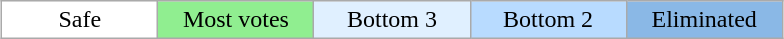<table class="wikitable" style="margin:1em auto; text-align:center;">
<tr>
<td bgcolor="FFFFFF" width="15%">Safe</td>
<td bgcolor="lightgreen" width="15%">Most votes</td>
<td bgcolor="E0F0FF" width="15%">Bottom 3</td>
<td bgcolor="B8DBFF" width="15%">Bottom 2</td>
<td bgcolor="8AB8E6" width="15%">Eliminated</td>
</tr>
</table>
